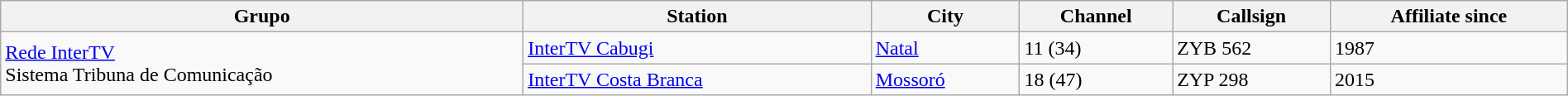<table class = "wikitable" style = "width: 100%">
<tr>
<th>Grupo</th>
<th>Station</th>
<th>City</th>
<th>Channel</th>
<th>Callsign</th>
<th>Affiliate since</th>
</tr>
<tr>
<td rowspan="2"><a href='#'>Rede InterTV</a> <br> Sistema Tribuna de Comunicação</td>
<td><a href='#'>InterTV Cabugi</a></td>
<td><a href='#'>Natal</a></td>
<td>11 (34)</td>
<td>ZYB 562</td>
<td>1987</td>
</tr>
<tr>
<td><a href='#'>InterTV Costa Branca</a></td>
<td><a href='#'>Mossoró</a></td>
<td>18 (47)</td>
<td>ZYP 298</td>
<td>2015</td>
</tr>
</table>
